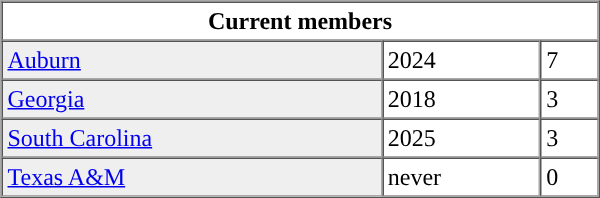<table border="1" cellpadding="3" cellspacing="0" align="right" width="400px">
<tr>
</tr>
<tr>
<td colspan=3 align="center"><strong>Current members</strong></td>
</tr>
<tr>
<td bgcolor=#efefef><a href='#'>Auburn</a></td>
<td>2024</td>
<td>7</td>
</tr>
<tr>
<td bgcolor=#efefef><a href='#'>Georgia</a></td>
<td>2018</td>
<td>3</td>
</tr>
<tr>
<td bgcolor=#efefef><a href='#'>South Carolina</a></td>
<td>2025</td>
<td>3</td>
</tr>
<tr>
<td bgcolor=#efefef><a href='#'>Texas A&M</a></td>
<td>never</td>
<td>0</td>
</tr>
</table>
